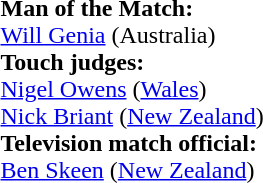<table style="width:50%">
<tr>
<td><br><strong>Man of the Match:</strong>
<br><a href='#'>Will Genia</a> (Australia)<br><strong>Touch judges:</strong>
<br><a href='#'>Nigel Owens</a> (<a href='#'>Wales</a>)
<br><a href='#'>Nick Briant</a> (<a href='#'>New Zealand</a>)
<br><strong>Television match official:</strong>
<br><a href='#'>Ben Skeen</a> (<a href='#'>New Zealand</a>)</td>
</tr>
</table>
